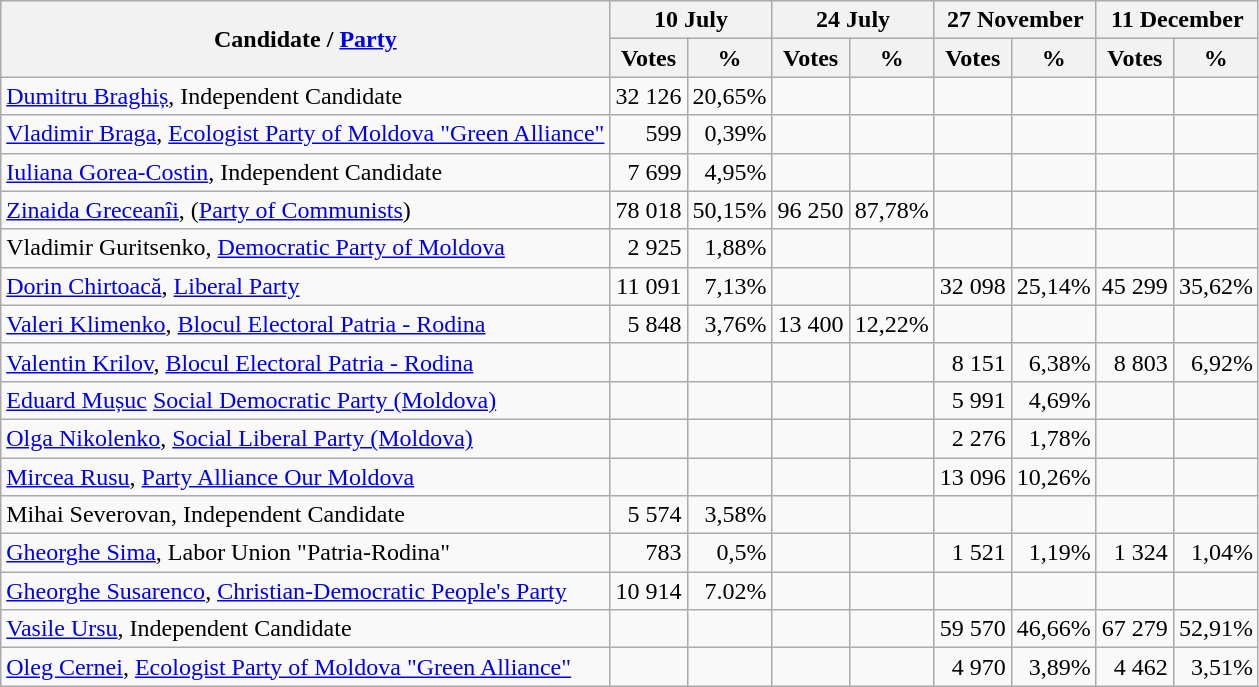<table class="wikitable">
<tr align=center>
<th rowspan=2>Candidate / <a href='#'>Party</a></th>
<th colspan=2>10 July</th>
<th colspan=2>24 July</th>
<th colspan=2>27 November</th>
<th colspan=2>11 December</th>
</tr>
<tr align=center>
<th>Votes</th>
<th>%</th>
<th>Votes</th>
<th>%</th>
<th>Votes</th>
<th>%</th>
<th>Votes</th>
<th>%</th>
</tr>
<tr align=right>
<td align=left><a href='#'>Dumitru Braghiș</a>, Independent Candidate</td>
<td>32 126</td>
<td>20,65%</td>
<td></td>
<td></td>
<td></td>
<td></td>
<td></td>
<td></td>
</tr>
<tr align=right>
<td align=left><a href='#'>Vladimir Braga</a>, <a href='#'>Ecologist Party of Moldova "Green Alliance"</a></td>
<td>599</td>
<td>0,39%</td>
<td></td>
<td></td>
<td></td>
<td></td>
<td></td>
<td></td>
</tr>
<tr align=right>
<td align=left><a href='#'>Iuliana Gorea-Costin</a>, Independent Candidate</td>
<td>7 699</td>
<td>4,95%</td>
<td></td>
<td></td>
<td></td>
<td></td>
<td></td>
<td></td>
</tr>
<tr align=right>
<td align=left><a href='#'>Zinaida Greceanîi</a>, (<a href='#'>Party of Communists</a>)</td>
<td>78 018</td>
<td>50,15%</td>
<td>96 250</td>
<td>87,78%</td>
<td></td>
<td></td>
<td></td>
<td></td>
</tr>
<tr align=right>
<td align=left>Vladimir Guritsenko, <a href='#'>Democratic Party of Moldova</a></td>
<td>2 925</td>
<td>1,88%</td>
<td></td>
<td></td>
<td></td>
<td></td>
<td></td>
<td></td>
</tr>
<tr align=right>
<td align=left><a href='#'>Dorin Chirtoacă</a>, <a href='#'>Liberal Party</a></td>
<td>11 091</td>
<td>7,13%</td>
<td></td>
<td></td>
<td>32 098</td>
<td>25,14%</td>
<td>45 299</td>
<td>35,62%</td>
</tr>
<tr align=right>
<td align=left><a href='#'>Valeri Klimenko</a>, <a href='#'>Blocul Electoral Patria - Rodina</a></td>
<td>5 848</td>
<td>3,76%</td>
<td>13 400</td>
<td>12,22%</td>
<td></td>
<td></td>
<td></td>
<td></td>
</tr>
<tr align=right>
<td align=left><a href='#'>Valentin Krilov</a>, <a href='#'>Blocul Electoral Patria - Rodina</a></td>
<td></td>
<td></td>
<td></td>
<td></td>
<td>8 151</td>
<td>6,38%</td>
<td>8 803</td>
<td>6,92%</td>
</tr>
<tr align=right>
<td align=left><a href='#'>Eduard Mușuc</a> <a href='#'>Social Democratic Party (Moldova)</a></td>
<td></td>
<td></td>
<td></td>
<td></td>
<td>5 991</td>
<td>4,69%</td>
<td></td>
<td></td>
</tr>
<tr align=right>
<td align=left><a href='#'>Olga Nikolenko</a>, <a href='#'>Social Liberal Party (Moldova)</a></td>
<td></td>
<td></td>
<td></td>
<td></td>
<td>2 276</td>
<td>1,78%</td>
<td></td>
<td></td>
</tr>
<tr align=right>
<td align=left><a href='#'>Mircea Rusu</a>, <a href='#'>Party Alliance Our Moldova</a></td>
<td></td>
<td></td>
<td></td>
<td></td>
<td>13 096</td>
<td>10,26%</td>
<td></td>
<td></td>
</tr>
<tr align=right>
<td align=left>Mihai Severovan, Independent Candidate</td>
<td>5 574</td>
<td>3,58%</td>
<td></td>
<td></td>
<td></td>
<td></td>
<td></td>
<td></td>
</tr>
<tr align=right>
<td align=left><a href='#'>Gheorghe Sima</a>, Labor Union "Patria-Rodina"</td>
<td>783</td>
<td>0,5%</td>
<td></td>
<td></td>
<td>1 521</td>
<td>1,19%</td>
<td>1 324</td>
<td>1,04%</td>
</tr>
<tr align=right>
<td align=left><a href='#'>Gheorghe Susarenco</a>, <a href='#'>Christian-Democratic People's Party</a></td>
<td>10 914</td>
<td>7.02%</td>
<td></td>
<td></td>
<td></td>
<td></td>
<td></td>
<td></td>
</tr>
<tr align=right>
<td align=left><a href='#'>Vasile Ursu</a>, Independent Candidate</td>
<td></td>
<td></td>
<td></td>
<td></td>
<td>59 570</td>
<td>46,66%</td>
<td>67 279</td>
<td>52,91%</td>
</tr>
<tr align=right>
<td align=left><a href='#'>Oleg Cernei</a>, <a href='#'>Ecologist Party of Moldova "Green Alliance"</a></td>
<td></td>
<td></td>
<td></td>
<td></td>
<td>4 970</td>
<td>3,89%</td>
<td>4 462</td>
<td>3,51%</td>
</tr>
</table>
